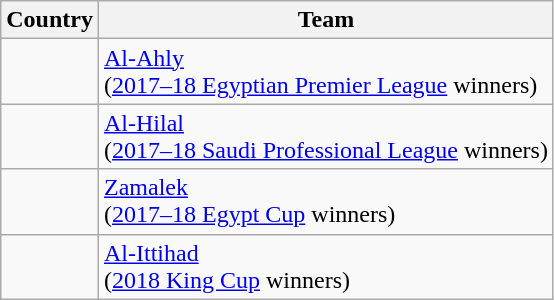<table class=wikitable>
<tr>
<th>Country</th>
<th>Team</th>
</tr>
<tr>
<td></td>
<td><a href='#'>Al-Ahly</a><br>(<a href='#'>2017–18 Egyptian Premier League</a> winners)</td>
</tr>
<tr>
<td></td>
<td><a href='#'>Al-Hilal</a><br>(<a href='#'>2017–18 Saudi Professional League</a> winners)</td>
</tr>
<tr>
<td></td>
<td><a href='#'>Zamalek</a><br>(<a href='#'>2017–18 Egypt Cup</a> winners)</td>
</tr>
<tr>
<td></td>
<td><a href='#'>Al-Ittihad</a><br>(<a href='#'>2018 King Cup</a> winners)</td>
</tr>
</table>
